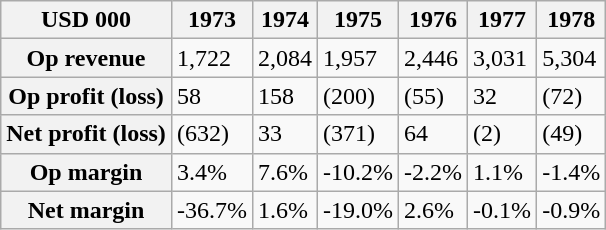<table class="wikitable plain-row-headers defaultright">
<tr>
<th>USD 000</th>
<th>1973</th>
<th>1974</th>
<th>1975</th>
<th>1976</th>
<th>1977</th>
<th>1978</th>
</tr>
<tr>
<th>Op revenue</th>
<td>1,722</td>
<td>2,084</td>
<td>1,957</td>
<td>2,446</td>
<td>3,031</td>
<td>5,304</td>
</tr>
<tr>
<th>Op profit (loss)</th>
<td>58</td>
<td>158</td>
<td>(200)</td>
<td>(55)</td>
<td>32</td>
<td>(72)</td>
</tr>
<tr>
<th>Net profit (loss)</th>
<td>(632)</td>
<td>33</td>
<td>(371)</td>
<td>64</td>
<td>(2)</td>
<td>(49)</td>
</tr>
<tr>
<th>Op margin</th>
<td>3.4%</td>
<td>7.6%</td>
<td>-10.2%</td>
<td>-2.2%</td>
<td>1.1%</td>
<td>-1.4%</td>
</tr>
<tr>
<th>Net margin</th>
<td>-36.7%</td>
<td>1.6%</td>
<td>-19.0%</td>
<td>2.6%</td>
<td>-0.1%</td>
<td>-0.9%</td>
</tr>
</table>
